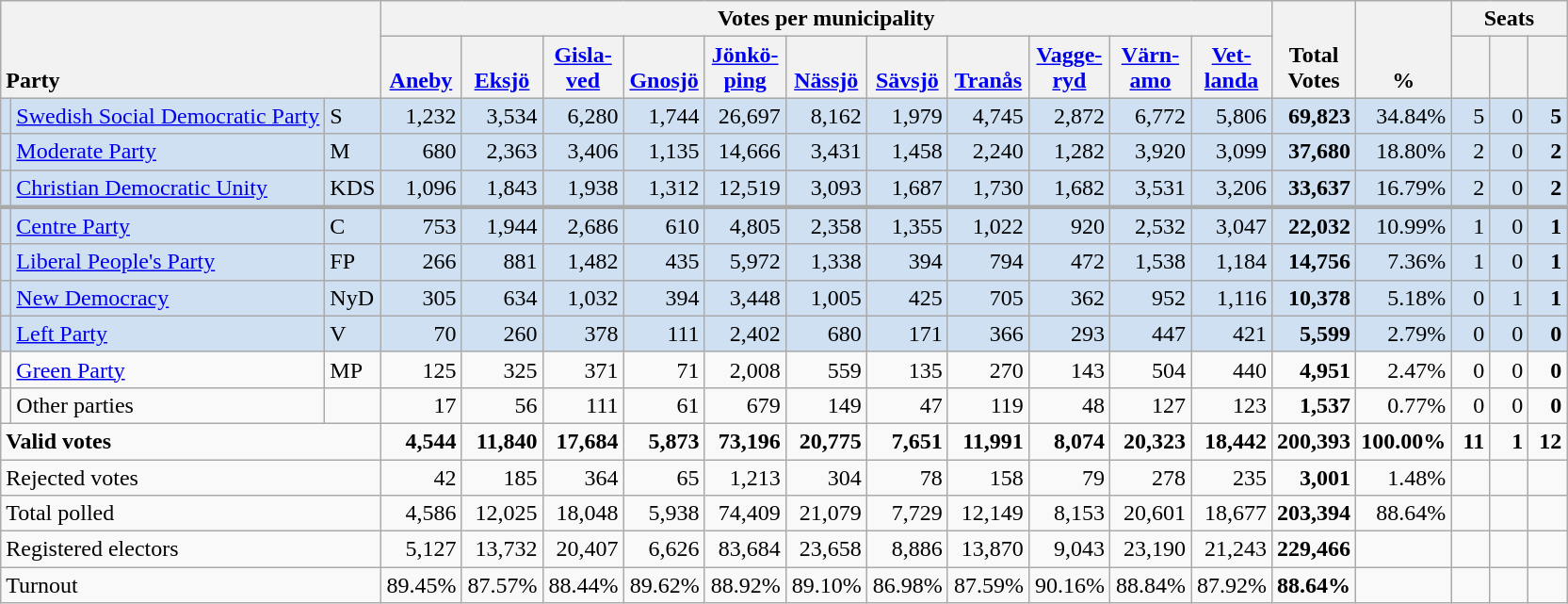<table class="wikitable" border="1" style="text-align:right;">
<tr>
<th style="text-align:left;" valign=bottom rowspan=2 colspan=3>Party</th>
<th colspan=11>Votes per municipality</th>
<th align=center valign=bottom rowspan=2 width="50">Total Votes</th>
<th align=center valign=bottom rowspan=2 width="50">%</th>
<th colspan=3>Seats</th>
</tr>
<tr>
<th align=center valign=bottom width="50"><a href='#'>Aneby</a></th>
<th align=center valign=bottom width="50"><a href='#'>Eksjö</a></th>
<th align=center valign=bottom width="50"><a href='#'>Gisla- ved</a></th>
<th align=center valign=bottom width="50"><a href='#'>Gnosjö</a></th>
<th align=center valign=bottom width="50"><a href='#'>Jönkö- ping</a></th>
<th align=center valign=bottom width="50"><a href='#'>Nässjö</a></th>
<th align=center valign=bottom width="50"><a href='#'>Sävsjö</a></th>
<th align=center valign=bottom width="50"><a href='#'>Tranås</a></th>
<th align=center valign=bottom width="50"><a href='#'>Vagge- ryd</a></th>
<th align=center valign=bottom width="50"><a href='#'>Värn- amo</a></th>
<th align=center valign=bottom width="50"><a href='#'>Vet- landa</a></th>
<th align=center valign=bottom width="20"><small></small></th>
<th align=center valign=bottom width="20"><small><a href='#'></a></small></th>
<th align=center valign=bottom width="20"><small></small></th>
</tr>
<tr style="background:#CEE0F2;">
<td></td>
<td align=left style="white-space: nowrap;"><a href='#'>Swedish Social Democratic Party</a></td>
<td align=left>S</td>
<td>1,232</td>
<td>3,534</td>
<td>6,280</td>
<td>1,744</td>
<td>26,697</td>
<td>8,162</td>
<td>1,979</td>
<td>4,745</td>
<td>2,872</td>
<td>6,772</td>
<td>5,806</td>
<td><strong>69,823</strong></td>
<td>34.84%</td>
<td>5</td>
<td>0</td>
<td><strong>5</strong></td>
</tr>
<tr style="background:#CEE0F2;">
<td></td>
<td align=left><a href='#'>Moderate Party</a></td>
<td align=left>M</td>
<td>680</td>
<td>2,363</td>
<td>3,406</td>
<td>1,135</td>
<td>14,666</td>
<td>3,431</td>
<td>1,458</td>
<td>2,240</td>
<td>1,282</td>
<td>3,920</td>
<td>3,099</td>
<td><strong>37,680</strong></td>
<td>18.80%</td>
<td>2</td>
<td>0</td>
<td><strong>2</strong></td>
</tr>
<tr style="background:#CEE0F2;">
<td></td>
<td align=left><a href='#'>Christian Democratic Unity</a></td>
<td align=left>KDS</td>
<td>1,096</td>
<td>1,843</td>
<td>1,938</td>
<td>1,312</td>
<td>12,519</td>
<td>3,093</td>
<td>1,687</td>
<td>1,730</td>
<td>1,682</td>
<td>3,531</td>
<td>3,206</td>
<td><strong>33,637</strong></td>
<td>16.79%</td>
<td>2</td>
<td>0</td>
<td><strong>2</strong></td>
</tr>
<tr style="background:#CEE0F2; border-top:3px solid darkgray;">
<td></td>
<td align=left><a href='#'>Centre Party</a></td>
<td align=left>C</td>
<td>753</td>
<td>1,944</td>
<td>2,686</td>
<td>610</td>
<td>4,805</td>
<td>2,358</td>
<td>1,355</td>
<td>1,022</td>
<td>920</td>
<td>2,532</td>
<td>3,047</td>
<td><strong>22,032</strong></td>
<td>10.99%</td>
<td>1</td>
<td>0</td>
<td><strong>1</strong></td>
</tr>
<tr style="background:#CEE0F2;">
<td></td>
<td align=left><a href='#'>Liberal People's Party</a></td>
<td align=left>FP</td>
<td>266</td>
<td>881</td>
<td>1,482</td>
<td>435</td>
<td>5,972</td>
<td>1,338</td>
<td>394</td>
<td>794</td>
<td>472</td>
<td>1,538</td>
<td>1,184</td>
<td><strong>14,756</strong></td>
<td>7.36%</td>
<td>1</td>
<td>0</td>
<td><strong>1</strong></td>
</tr>
<tr style="background:#CEE0F2;">
<td></td>
<td align=left><a href='#'>New Democracy</a></td>
<td align=left>NyD</td>
<td>305</td>
<td>634</td>
<td>1,032</td>
<td>394</td>
<td>3,448</td>
<td>1,005</td>
<td>425</td>
<td>705</td>
<td>362</td>
<td>952</td>
<td>1,116</td>
<td><strong>10,378</strong></td>
<td>5.18%</td>
<td>0</td>
<td>1</td>
<td><strong>1</strong></td>
</tr>
<tr style="background:#CEE0F2;">
<td></td>
<td align=left><a href='#'>Left Party</a></td>
<td align=left>V</td>
<td>70</td>
<td>260</td>
<td>378</td>
<td>111</td>
<td>2,402</td>
<td>680</td>
<td>171</td>
<td>366</td>
<td>293</td>
<td>447</td>
<td>421</td>
<td><strong>5,599</strong></td>
<td>2.79%</td>
<td>0</td>
<td>0</td>
<td><strong>0</strong></td>
</tr>
<tr>
<td></td>
<td align=left><a href='#'>Green Party</a></td>
<td align=left>MP</td>
<td>125</td>
<td>325</td>
<td>371</td>
<td>71</td>
<td>2,008</td>
<td>559</td>
<td>135</td>
<td>270</td>
<td>143</td>
<td>504</td>
<td>440</td>
<td><strong>4,951</strong></td>
<td>2.47%</td>
<td>0</td>
<td>0</td>
<td><strong>0</strong></td>
</tr>
<tr>
<td></td>
<td align=left>Other parties</td>
<td></td>
<td>17</td>
<td>56</td>
<td>111</td>
<td>61</td>
<td>679</td>
<td>149</td>
<td>47</td>
<td>119</td>
<td>48</td>
<td>127</td>
<td>123</td>
<td><strong>1,537</strong></td>
<td>0.77%</td>
<td>0</td>
<td>0</td>
<td><strong>0</strong></td>
</tr>
<tr style="font-weight:bold">
<td align=left colspan=3>Valid votes</td>
<td>4,544</td>
<td>11,840</td>
<td>17,684</td>
<td>5,873</td>
<td>73,196</td>
<td>20,775</td>
<td>7,651</td>
<td>11,991</td>
<td>8,074</td>
<td>20,323</td>
<td>18,442</td>
<td>200,393</td>
<td>100.00%</td>
<td>11</td>
<td>1</td>
<td>12</td>
</tr>
<tr>
<td align=left colspan=3>Rejected votes</td>
<td>42</td>
<td>185</td>
<td>364</td>
<td>65</td>
<td>1,213</td>
<td>304</td>
<td>78</td>
<td>158</td>
<td>79</td>
<td>278</td>
<td>235</td>
<td><strong>3,001</strong></td>
<td>1.48%</td>
<td></td>
<td></td>
<td></td>
</tr>
<tr>
<td align=left colspan=3>Total polled</td>
<td>4,586</td>
<td>12,025</td>
<td>18,048</td>
<td>5,938</td>
<td>74,409</td>
<td>21,079</td>
<td>7,729</td>
<td>12,149</td>
<td>8,153</td>
<td>20,601</td>
<td>18,677</td>
<td><strong>203,394</strong></td>
<td>88.64%</td>
<td></td>
<td></td>
<td></td>
</tr>
<tr>
<td align=left colspan=3>Registered electors</td>
<td>5,127</td>
<td>13,732</td>
<td>20,407</td>
<td>6,626</td>
<td>83,684</td>
<td>23,658</td>
<td>8,886</td>
<td>13,870</td>
<td>9,043</td>
<td>23,190</td>
<td>21,243</td>
<td><strong>229,466</strong></td>
<td></td>
<td></td>
<td></td>
<td></td>
</tr>
<tr>
<td align=left colspan=3>Turnout</td>
<td>89.45%</td>
<td>87.57%</td>
<td>88.44%</td>
<td>89.62%</td>
<td>88.92%</td>
<td>89.10%</td>
<td>86.98%</td>
<td>87.59%</td>
<td>90.16%</td>
<td>88.84%</td>
<td>87.92%</td>
<td><strong>88.64%</strong></td>
<td></td>
<td></td>
<td></td>
<td></td>
</tr>
</table>
